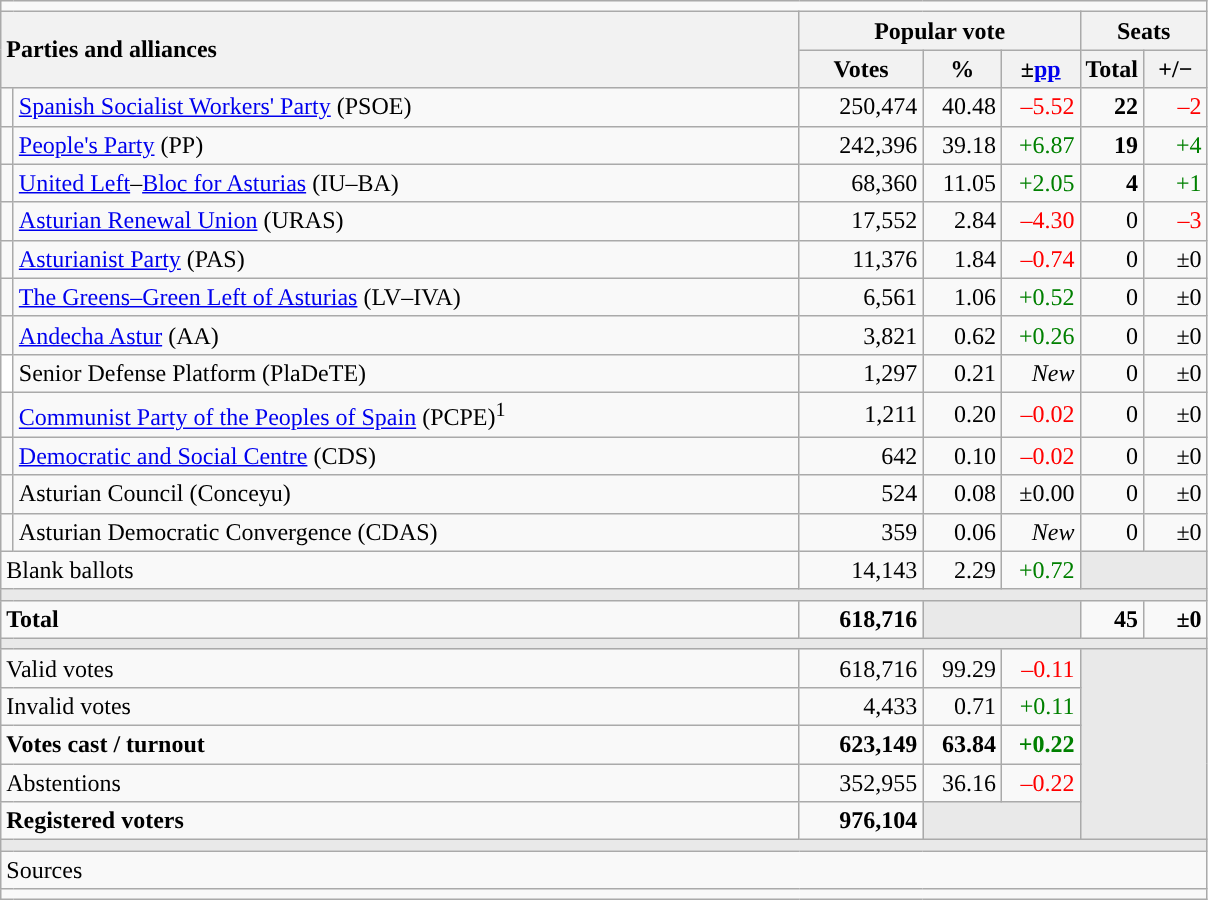<table class="wikitable" style="text-align:right;">
<tr>
<td colspan="7"></td>
</tr>
<tr>
<th style="text-align:left;" rowspan="2" colspan="2" width="525">Parties and alliances</th>
<th colspan="3">Popular vote</th>
<th colspan="2">Seats</th>
</tr>
<tr>
<th width="75">Votes</th>
<th width="45">%</th>
<th width="45">±<a href='#'>pp</a></th>
<th width="35">Total</th>
<th width="35">+/−</th>
</tr>
<tr>
<td width="1" style="color:inherit;background:"></td>
<td align="left"><a href='#'>Spanish Socialist Workers' Party</a> (PSOE)</td>
<td>250,474</td>
<td>40.48</td>
<td style="color:red;">–5.52</td>
<td><strong>22</strong></td>
<td style="color:red;">–2</td>
</tr>
<tr>
<td style="color:inherit;background:"></td>
<td align="left"><a href='#'>People's Party</a> (PP)</td>
<td>242,396</td>
<td>39.18</td>
<td style="color:green;">+6.87</td>
<td><strong>19</strong></td>
<td style="color:green;">+4</td>
</tr>
<tr>
<td style="color:inherit;background:"></td>
<td align="left"><a href='#'>United Left</a>–<a href='#'>Bloc for Asturias</a> (IU–BA)</td>
<td>68,360</td>
<td>11.05</td>
<td style="color:green;">+2.05</td>
<td><strong>4</strong></td>
<td style="color:green;">+1</td>
</tr>
<tr>
<td style="color:inherit;background:"></td>
<td align="left"><a href='#'>Asturian Renewal Union</a> (URAS)</td>
<td>17,552</td>
<td>2.84</td>
<td style="color:red;">–4.30</td>
<td>0</td>
<td style="color:red;">–3</td>
</tr>
<tr>
<td style="color:inherit;background:"></td>
<td align="left"><a href='#'>Asturianist Party</a> (PAS)</td>
<td>11,376</td>
<td>1.84</td>
<td style="color:red;">–0.74</td>
<td>0</td>
<td>±0</td>
</tr>
<tr>
<td style="color:inherit;background:"></td>
<td align="left"><a href='#'>The Greens–Green Left of Asturias</a> (LV–IVA)</td>
<td>6,561</td>
<td>1.06</td>
<td style="color:green;">+0.52</td>
<td>0</td>
<td>±0</td>
</tr>
<tr>
<td style="color:inherit;background:"></td>
<td align="left"><a href='#'>Andecha Astur</a> (AA)</td>
<td>3,821</td>
<td>0.62</td>
<td style="color:green;">+0.26</td>
<td>0</td>
<td>±0</td>
</tr>
<tr>
<td bgcolor="white"></td>
<td align="left">Senior Defense Platform (PlaDeTE)</td>
<td>1,297</td>
<td>0.21</td>
<td><em>New</em></td>
<td>0</td>
<td>±0</td>
</tr>
<tr>
<td style="color:inherit;background:"></td>
<td align="left"><a href='#'>Communist Party of the Peoples of Spain</a> (PCPE)<sup>1</sup></td>
<td>1,211</td>
<td>0.20</td>
<td style="color:red;">–0.02</td>
<td>0</td>
<td>±0</td>
</tr>
<tr>
<td style="color:inherit;background:"></td>
<td align="left"><a href='#'>Democratic and Social Centre</a> (CDS)</td>
<td>642</td>
<td>0.10</td>
<td style="color:red;">–0.02</td>
<td>0</td>
<td>±0</td>
</tr>
<tr>
<td style="color:inherit;background:"></td>
<td align="left">Asturian Council (Conceyu)</td>
<td>524</td>
<td>0.08</td>
<td>±0.00</td>
<td>0</td>
<td>±0</td>
</tr>
<tr>
<td style="color:inherit;background:"></td>
<td align="left">Asturian Democratic Convergence (CDAS)</td>
<td>359</td>
<td>0.06</td>
<td><em>New</em></td>
<td>0</td>
<td>±0</td>
</tr>
<tr>
<td align="left" colspan="2">Blank ballots</td>
<td>14,143</td>
<td>2.29</td>
<td style="color:green;">+0.72</td>
<td bgcolor="#E9E9E9" colspan="2"></td>
</tr>
<tr>
<td colspan="7" bgcolor="#E9E9E9"></td>
</tr>
<tr style="font-weight:bold;">
<td align="left" colspan="2">Total</td>
<td>618,716</td>
<td bgcolor="#E9E9E9" colspan="2"></td>
<td>45</td>
<td>±0</td>
</tr>
<tr>
<td colspan="7" bgcolor="#E9E9E9"></td>
</tr>
<tr>
<td align="left" colspan="2">Valid votes</td>
<td>618,716</td>
<td>99.29</td>
<td style="color:red;">–0.11</td>
<td bgcolor="#E9E9E9" colspan="2" rowspan="5"></td>
</tr>
<tr>
<td align="left" colspan="2">Invalid votes</td>
<td>4,433</td>
<td>0.71</td>
<td style="color:green;">+0.11</td>
</tr>
<tr style="font-weight:bold;">
<td align="left" colspan="2">Votes cast / turnout</td>
<td>623,149</td>
<td>63.84</td>
<td style="color:green;">+0.22</td>
</tr>
<tr>
<td align="left" colspan="2">Abstentions</td>
<td>352,955</td>
<td>36.16</td>
<td style="color:red;">–0.22</td>
</tr>
<tr style="font-weight:bold;">
<td align="left" colspan="2">Registered voters</td>
<td>976,104</td>
<td bgcolor="#E9E9E9" colspan="2"></td>
</tr>
<tr>
<td colspan="7" bgcolor="#E9E9E9"></td>
</tr>
<tr>
<td align="left" colspan="7">Sources</td>
</tr>
<tr>
<td colspan="7" style="text-align:left; max-width:790px;"></td>
</tr>
</table>
